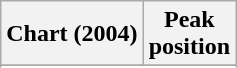<table class="wikitable sortable plainrowheaders">
<tr>
<th scope="col">Chart (2004)</th>
<th scope="col">Peak<br>position</th>
</tr>
<tr>
</tr>
<tr>
</tr>
<tr>
</tr>
<tr>
</tr>
<tr>
</tr>
<tr>
</tr>
</table>
